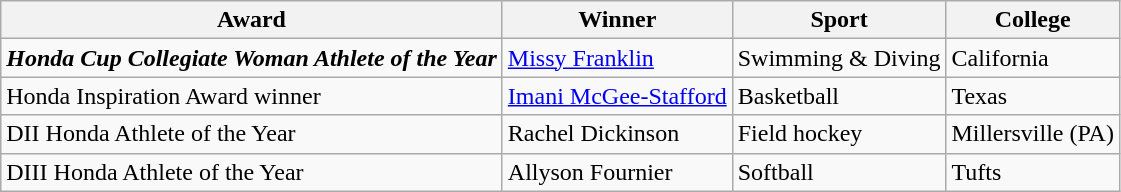<table class="wikitable">
<tr>
<th>Award</th>
<th>Winner</th>
<th>Sport</th>
<th>College</th>
</tr>
<tr>
<td><strong><em>Honda Cup<strong> Collegiate Woman Athlete of the Year<em></td>
<td><a href='#'>Missy Franklin</a></td>
<td>Swimming & Diving</td>
<td>California</td>
</tr>
<tr>
<td></em>Honda Inspiration Award winner<em></td>
<td><a href='#'>Imani McGee-Stafford</a></td>
<td>Basketball</td>
<td>Texas</td>
</tr>
<tr>
<td></em>DII Honda Athlete of the Year<em></td>
<td>Rachel Dickinson</td>
<td>Field hockey</td>
<td>Millersville (PA)</td>
</tr>
<tr>
<td></em>DIII Honda Athlete of the Year<em></td>
<td>Allyson Fournier</td>
<td>Softball</td>
<td>Tufts</td>
</tr>
</table>
